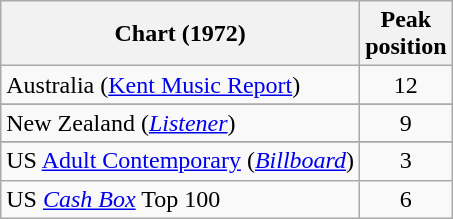<table class="wikitable sortable">
<tr>
<th align="left">Chart (1972)</th>
<th align="left">Peak<br>position</th>
</tr>
<tr>
<td>Australia (<a href='#'>Kent Music Report</a>)</td>
<td style="text-align:center;">12</td>
</tr>
<tr>
</tr>
<tr>
<td>New Zealand (<em><a href='#'>Listener</a></em>)</td>
<td style="text-align:center;">9</td>
</tr>
<tr>
</tr>
<tr>
</tr>
<tr>
<td>US <a href='#'>Adult Contemporary</a> (<em><a href='#'>Billboard</a></em>)</td>
<td style="text-align:center;">3</td>
</tr>
<tr>
<td>US <a href='#'><em>Cash Box</em></a> Top 100</td>
<td align="center">6</td>
</tr>
</table>
